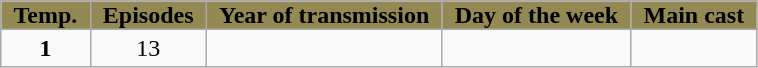<table class="wikitable" style="margin-bottom: 10px;">
<tr>
<th style="background:#938953; padding:0 8px;">Temp.</th>
<th style="background:#938953; padding:0 8px;">Episodes</th>
<th style="background:#938953; padding:0 8px;">Year of transmission</th>
<th style="background:#938953; padding:0 8px;">Day of the week</th>
<th style="background:#938953; padding:0 8px;">Main cast</th>
</tr>
<tr>
<td style="text-align:center;"><strong>1</strong></td>
<td style="text-align:center;">13</td>
<td style="padding:0 8px;"></td>
<td rowspan="3" style="padding:0 5px;"></td>
<td rowspan="5" style="padding:0 5px;"></td>
</tr>
</table>
